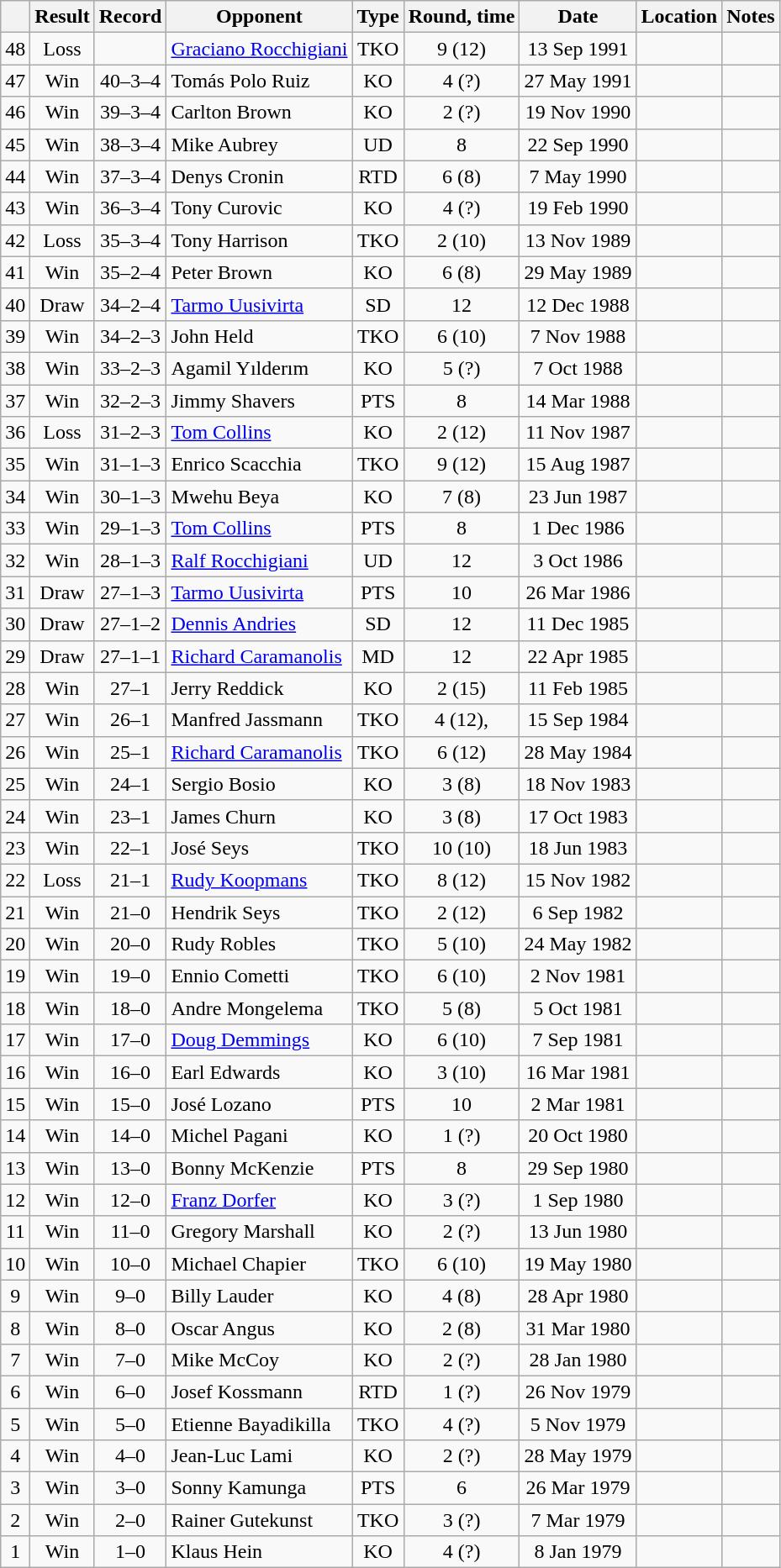<table class="wikitable" style="text-align:center">
<tr>
<th></th>
<th>Result</th>
<th>Record</th>
<th>Opponent</th>
<th>Type</th>
<th>Round, time</th>
<th>Date</th>
<th>Location</th>
<th>Notes</th>
</tr>
<tr>
<td>48</td>
<td>Loss</td>
<td></td>
<td style="text-align:left;"><a href='#'>Graciano Rocchigiani</a></td>
<td>TKO</td>
<td>9 (12)</td>
<td>13 Sep 1991</td>
<td style="text-align:left;"></td>
<td style="text-align:left;"></td>
</tr>
<tr>
<td>47</td>
<td>Win</td>
<td>40–3–4</td>
<td style="text-align:left;">Tomás Polo Ruiz</td>
<td>KO</td>
<td>4 (?)</td>
<td>27 May 1991</td>
<td style="text-align:left;"></td>
<td></td>
</tr>
<tr>
<td>46</td>
<td>Win</td>
<td>39–3–4</td>
<td style="text-align:left;">Carlton Brown</td>
<td>KO</td>
<td>2 (?)</td>
<td>19 Nov 1990</td>
<td style="text-align:left;"></td>
<td></td>
</tr>
<tr>
<td>45</td>
<td>Win</td>
<td>38–3–4</td>
<td style="text-align:left;">Mike Aubrey</td>
<td>UD</td>
<td>8</td>
<td>22 Sep 1990</td>
<td style="text-align:left;"></td>
<td></td>
</tr>
<tr>
<td>44</td>
<td>Win</td>
<td>37–3–4</td>
<td style="text-align:left;">Denys Cronin</td>
<td>RTD</td>
<td>6 (8)</td>
<td>7 May 1990</td>
<td style="text-align:left;"></td>
<td></td>
</tr>
<tr>
<td>43</td>
<td>Win</td>
<td>36–3–4</td>
<td style="text-align:left;">Tony Curovic</td>
<td>KO</td>
<td>4 (?)</td>
<td>19 Feb 1990</td>
<td style="text-align:left;"></td>
<td></td>
</tr>
<tr>
<td>42</td>
<td>Loss</td>
<td>35–3–4</td>
<td style="text-align:left;">Tony Harrison</td>
<td>TKO</td>
<td>2 (10)</td>
<td>13 Nov 1989</td>
<td style="text-align:left;"></td>
<td></td>
</tr>
<tr>
<td>41</td>
<td>Win</td>
<td>35–2–4</td>
<td style="text-align:left;">Peter Brown</td>
<td>KO</td>
<td>6 (8)</td>
<td>29 May 1989</td>
<td style="text-align:left;"></td>
<td></td>
</tr>
<tr>
<td>40</td>
<td>Draw</td>
<td>34–2–4</td>
<td style="text-align:left;"><a href='#'>Tarmo Uusivirta</a></td>
<td>SD</td>
<td>12</td>
<td>12 Dec 1988</td>
<td style="text-align:left;"></td>
<td style="text-align:left;"></td>
</tr>
<tr>
<td>39</td>
<td>Win</td>
<td>34–2–3</td>
<td style="text-align:left;">John Held</td>
<td>TKO</td>
<td>6 (10)</td>
<td>7 Nov 1988</td>
<td style="text-align:left;"></td>
<td style="text-align:left;"></td>
</tr>
<tr>
<td>38</td>
<td>Win</td>
<td>33–2–3</td>
<td style="text-align:left;">Agamil Yılderım</td>
<td>KO</td>
<td>5 (?)</td>
<td>7 Oct 1988</td>
<td style="text-align:left;"></td>
<td></td>
</tr>
<tr>
<td>37</td>
<td>Win</td>
<td>32–2–3</td>
<td style="text-align:left;">Jimmy Shavers</td>
<td>PTS</td>
<td>8</td>
<td>14 Mar 1988</td>
<td style="text-align:left;"></td>
<td></td>
</tr>
<tr>
<td>36</td>
<td>Loss</td>
<td>31–2–3</td>
<td style="text-align:left;"><a href='#'>Tom Collins</a></td>
<td>KO</td>
<td>2 (12)</td>
<td>11 Nov 1987</td>
<td style="text-align:left;"></td>
<td style="text-align:left;"></td>
</tr>
<tr>
<td>35</td>
<td>Win</td>
<td>31–1–3</td>
<td style="text-align:left;">Enrico Scacchia</td>
<td>TKO</td>
<td>9 (12)</td>
<td>15 Aug 1987</td>
<td style="text-align:left;"></td>
<td style="text-align:left;"></td>
</tr>
<tr>
<td>34</td>
<td>Win</td>
<td>30–1–3</td>
<td style="text-align:left;">Mwehu Beya</td>
<td>KO</td>
<td>7 (8)</td>
<td>23 Jun 1987</td>
<td style="text-align:left;"></td>
<td></td>
</tr>
<tr>
<td>33</td>
<td>Win</td>
<td>29–1–3</td>
<td style="text-align:left;"><a href='#'>Tom Collins</a></td>
<td>PTS</td>
<td>8</td>
<td>1 Dec 1986</td>
<td style="text-align:left;"></td>
<td></td>
</tr>
<tr>
<td>32</td>
<td>Win</td>
<td>28–1–3</td>
<td style="text-align:left;"><a href='#'>Ralf Rocchigiani</a></td>
<td>UD</td>
<td>12</td>
<td>3 Oct 1986</td>
<td style="text-align:left;"></td>
<td style="text-align:left;"></td>
</tr>
<tr>
<td>31</td>
<td>Draw</td>
<td>27–1–3</td>
<td style="text-align:left;"><a href='#'>Tarmo Uusivirta</a></td>
<td>PTS</td>
<td>10</td>
<td>26 Mar 1986</td>
<td style="text-align:left;"></td>
<td></td>
</tr>
<tr>
<td>30</td>
<td>Draw</td>
<td>27–1–2</td>
<td style="text-align:left;"><a href='#'>Dennis Andries</a></td>
<td>SD</td>
<td>12</td>
<td>11 Dec 1985</td>
<td style="text-align:left;"></td>
<td style="text-align:left;"></td>
</tr>
<tr>
<td>29</td>
<td>Draw</td>
<td>27–1–1</td>
<td style="text-align:left;"><a href='#'>Richard Caramanolis</a></td>
<td>MD</td>
<td>12</td>
<td>22 Apr 1985</td>
<td style="text-align:left;"></td>
<td style="text-align:left;"></td>
</tr>
<tr>
<td>28</td>
<td>Win</td>
<td>27–1</td>
<td style="text-align:left;">Jerry Reddick</td>
<td>KO</td>
<td>2 (15)</td>
<td>11 Feb 1985</td>
<td style="text-align:left;"></td>
<td style="text-align:left;"></td>
</tr>
<tr>
<td>27</td>
<td>Win</td>
<td>26–1</td>
<td style="text-align:left;">Manfred Jassmann</td>
<td>TKO</td>
<td>4 (12), </td>
<td>15 Sep 1984</td>
<td style="text-align:left;"></td>
<td style="text-align:left;"></td>
</tr>
<tr>
<td>26</td>
<td>Win</td>
<td>25–1</td>
<td style="text-align:left;"><a href='#'>Richard Caramanolis</a></td>
<td>TKO</td>
<td>6 (12)</td>
<td>28 May 1984</td>
<td style="text-align:left;"></td>
<td style="text-align:left;"></td>
</tr>
<tr>
<td>25</td>
<td>Win</td>
<td>24–1</td>
<td style="text-align:left;">Sergio Bosio</td>
<td>KO</td>
<td>3 (8)</td>
<td>18 Nov 1983</td>
<td style="text-align:left;"></td>
<td></td>
</tr>
<tr>
<td>24</td>
<td>Win</td>
<td>23–1</td>
<td style="text-align:left;">James Churn</td>
<td>KO</td>
<td>3 (8)</td>
<td>17 Oct 1983</td>
<td style="text-align:left;"></td>
<td></td>
</tr>
<tr>
<td>23</td>
<td>Win</td>
<td>22–1</td>
<td style="text-align:left;">José Seys</td>
<td>TKO</td>
<td>10 (10)</td>
<td>18 Jun 1983</td>
<td style="text-align:left;"></td>
<td style="text-align:left;"></td>
</tr>
<tr>
<td>22</td>
<td>Loss</td>
<td>21–1</td>
<td style="text-align:left;"><a href='#'>Rudy Koopmans</a></td>
<td>TKO</td>
<td>8 (12)</td>
<td>15 Nov 1982</td>
<td style="text-align:left;"></td>
<td style="text-align:left;"></td>
</tr>
<tr>
<td>21</td>
<td>Win</td>
<td>21–0</td>
<td style="text-align:left;">Hendrik Seys</td>
<td>TKO</td>
<td>2 (12)</td>
<td>6 Sep 1982</td>
<td style="text-align:left;"></td>
<td style="text-align:left;"></td>
</tr>
<tr>
<td>20</td>
<td>Win</td>
<td>20–0</td>
<td style="text-align:left;">Rudy Robles</td>
<td>TKO</td>
<td>5 (10)</td>
<td>24 May 1982</td>
<td style="text-align:left;"></td>
<td></td>
</tr>
<tr>
<td>19</td>
<td>Win</td>
<td>19–0</td>
<td style="text-align:left;">Ennio Cometti</td>
<td>TKO</td>
<td>6 (10)</td>
<td>2 Nov 1981</td>
<td style="text-align:left;"></td>
<td></td>
</tr>
<tr>
<td>18</td>
<td>Win</td>
<td>18–0</td>
<td style="text-align:left;">Andre Mongelema</td>
<td>TKO</td>
<td>5 (8)</td>
<td>5 Oct 1981</td>
<td style="text-align:left;"></td>
<td></td>
</tr>
<tr>
<td>17</td>
<td>Win</td>
<td>17–0</td>
<td style="text-align:left;"><a href='#'>Doug Demmings</a></td>
<td>KO</td>
<td>6 (10)</td>
<td>7 Sep 1981</td>
<td style="text-align:left;"></td>
<td></td>
</tr>
<tr>
<td>16</td>
<td>Win</td>
<td>16–0</td>
<td style="text-align:left;">Earl Edwards</td>
<td>KO</td>
<td>3 (10)</td>
<td>16 Mar 1981</td>
<td style="text-align:left;"></td>
<td></td>
</tr>
<tr>
<td>15</td>
<td>Win</td>
<td>15–0</td>
<td style="text-align:left;">José Lozano</td>
<td>PTS</td>
<td>10</td>
<td>2 Mar 1981</td>
<td style="text-align:left;"></td>
<td></td>
</tr>
<tr>
<td>14</td>
<td>Win</td>
<td>14–0</td>
<td style="text-align:left;">Michel Pagani</td>
<td>KO</td>
<td>1 (?)</td>
<td>20 Oct 1980</td>
<td style="text-align:left;"></td>
<td></td>
</tr>
<tr>
<td>13</td>
<td>Win</td>
<td>13–0</td>
<td style="text-align:left;">Bonny McKenzie</td>
<td>PTS</td>
<td>8</td>
<td>29 Sep 1980</td>
<td style="text-align:left;"></td>
<td></td>
</tr>
<tr>
<td>12</td>
<td>Win</td>
<td>12–0</td>
<td style="text-align:left;"><a href='#'>Franz Dorfer</a></td>
<td>KO</td>
<td>3 (?)</td>
<td>1 Sep 1980</td>
<td style="text-align:left;"></td>
<td></td>
</tr>
<tr>
<td>11</td>
<td>Win</td>
<td>11–0</td>
<td style="text-align:left;">Gregory Marshall</td>
<td>KO</td>
<td>2 (?)</td>
<td>13 Jun 1980</td>
<td style="text-align:left;"></td>
<td></td>
</tr>
<tr>
<td>10</td>
<td>Win</td>
<td>10–0</td>
<td style="text-align:left;">Michael Chapier</td>
<td>TKO</td>
<td>6 (10)</td>
<td>19 May 1980</td>
<td style="text-align:left;"></td>
<td></td>
</tr>
<tr>
<td>9</td>
<td>Win</td>
<td>9–0</td>
<td style="text-align:left;">Billy Lauder</td>
<td>KO</td>
<td>4 (8)</td>
<td>28 Apr 1980</td>
<td style="text-align:left;"></td>
<td></td>
</tr>
<tr>
<td>8</td>
<td>Win</td>
<td>8–0</td>
<td style="text-align:left;">Oscar Angus</td>
<td>KO</td>
<td>2 (8)</td>
<td>31 Mar 1980</td>
<td style="text-align:left;"></td>
<td></td>
</tr>
<tr>
<td>7</td>
<td>Win</td>
<td>7–0</td>
<td style="text-align:left;">Mike McCoy</td>
<td>KO</td>
<td>2 (?)</td>
<td>28 Jan 1980</td>
<td style="text-align:left;"></td>
<td></td>
</tr>
<tr>
<td>6</td>
<td>Win</td>
<td>6–0</td>
<td style="text-align:left;">Josef Kossmann</td>
<td>RTD</td>
<td>1 (?)</td>
<td>26 Nov 1979</td>
<td style="text-align:left;"></td>
<td></td>
</tr>
<tr>
<td>5</td>
<td>Win</td>
<td>5–0</td>
<td style="text-align:left;">Etienne Bayadikilla</td>
<td>TKO</td>
<td>4 (?)</td>
<td>5 Nov 1979</td>
<td style="text-align:left;"></td>
<td></td>
</tr>
<tr>
<td>4</td>
<td>Win</td>
<td>4–0</td>
<td style="text-align:left;">Jean-Luc Lami</td>
<td>KO</td>
<td>2 (?)</td>
<td>28 May 1979</td>
<td style="text-align:left;"></td>
<td></td>
</tr>
<tr>
<td>3</td>
<td>Win</td>
<td>3–0</td>
<td style="text-align:left;">Sonny Kamunga</td>
<td>PTS</td>
<td>6</td>
<td>26 Mar 1979</td>
<td style="text-align:left;"></td>
<td></td>
</tr>
<tr>
<td>2</td>
<td>Win</td>
<td>2–0</td>
<td style="text-align:left;">Rainer Gutekunst</td>
<td>TKO</td>
<td>3 (?)</td>
<td>7 Mar 1979</td>
<td style="text-align:left;"></td>
<td></td>
</tr>
<tr>
<td>1</td>
<td>Win</td>
<td>1–0</td>
<td style="text-align:left;">Klaus Hein</td>
<td>KO</td>
<td>4 (?)</td>
<td>8 Jan 1979</td>
<td style="text-align:left;"></td>
<td></td>
</tr>
</table>
